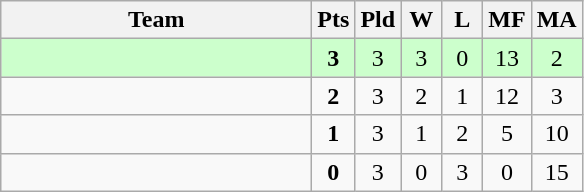<table class=wikitable style="text-align:center">
<tr>
<th width=200>Team</th>
<th width=20>Pts</th>
<th width=20>Pld</th>
<th width=20>W</th>
<th width=20>L</th>
<th width=20>MF</th>
<th width=20>MA</th>
</tr>
<tr bgcolor=ccffcc>
<td style="text-align:left"><strong></strong></td>
<td><strong>3</strong></td>
<td>3</td>
<td>3</td>
<td>0</td>
<td>13</td>
<td>2</td>
</tr>
<tr>
<td style="text-align:left"></td>
<td><strong>2</strong></td>
<td>3</td>
<td>2</td>
<td>1</td>
<td>12</td>
<td>3</td>
</tr>
<tr>
<td style="text-align:left"></td>
<td><strong>1</strong></td>
<td>3</td>
<td>1</td>
<td>2</td>
<td>5</td>
<td>10</td>
</tr>
<tr>
<td style="text-align:left"></td>
<td><strong>0</strong></td>
<td>3</td>
<td>0</td>
<td>3</td>
<td>0</td>
<td>15</td>
</tr>
</table>
